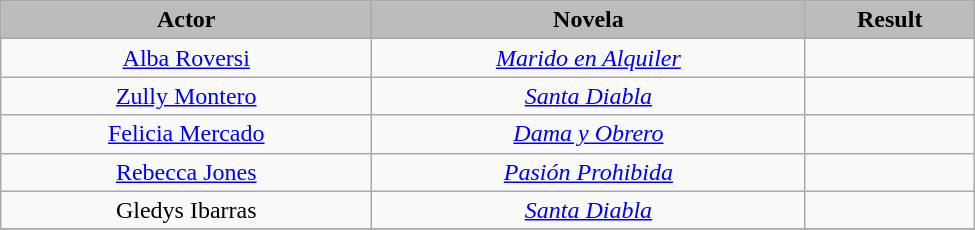<table class="wikitable" width=650px>
<tr style="text-align: center; top">
<th style="background:#bcbcbc;">Actor</th>
<th style="background:#bcbcbc;">Novela</th>
<th style="background:#bcbcbc;">Result</th>
</tr>
<tr style="text-align: center; top">
<td><a href='#'>Alba Roversi</a></td>
<td><em><a href='#'>Marido en Alquiler</a></em></td>
<td></td>
</tr>
<tr style="text-align: center; top">
<td><a href='#'>Zully Montero</a></td>
<td><em><a href='#'>Santa Diabla</a></em></td>
<td></td>
</tr>
<tr style="text-align: center; top">
<td><a href='#'>Felicia Mercado</a></td>
<td><em><a href='#'>Dama y Obrero</a></em></td>
<td></td>
</tr>
<tr style="text-align: center; top">
<td><a href='#'>Rebecca Jones</a></td>
<td><em><a href='#'>Pasión Prohibida</a></em></td>
<td></td>
</tr>
<tr style="text-align: center; top">
<td>Gledys Ibarras</td>
<td><em><a href='#'>Santa Diabla</a></em></td>
<td></td>
</tr>
<tr style="text-align: center; top">
</tr>
</table>
